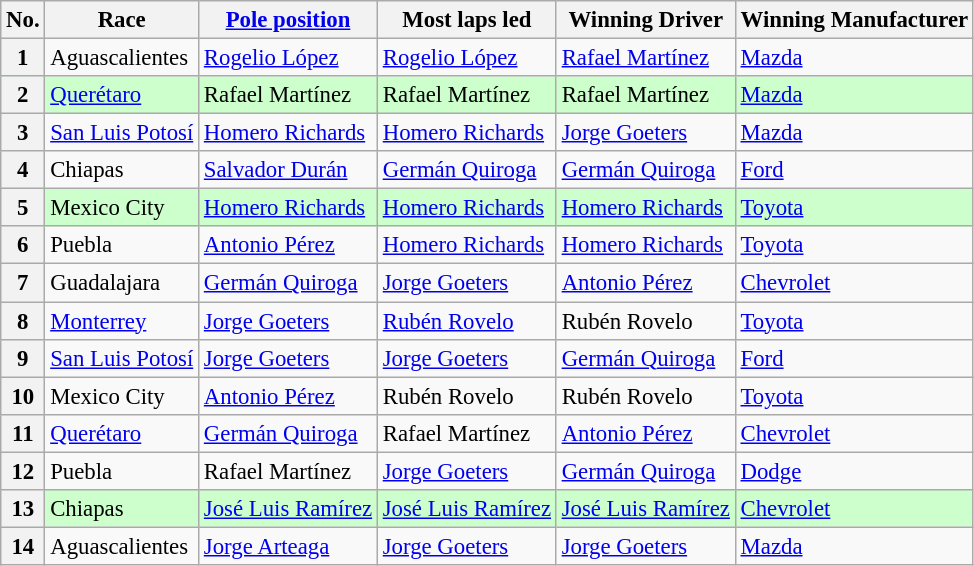<table class="wikitable sortable" style="font-size:95%">
<tr>
<th>No.</th>
<th>Race</th>
<th><a href='#'>Pole position</a></th>
<th>Most laps led</th>
<th>Winning Driver</th>
<th>Winning Manufacturer</th>
</tr>
<tr>
<th>1</th>
<td>Aguascalientes</td>
<td><a href='#'>Rogelio López</a></td>
<td><a href='#'>Rogelio López</a></td>
<td><a href='#'>Rafael Martínez</a></td>
<td><a href='#'>Mazda</a></td>
</tr>
<tr style="background:#ccffcc;">
<th>2</th>
<td><a href='#'>Querétaro</a></td>
<td>Rafael Martínez</td>
<td>Rafael Martínez</td>
<td>Rafael Martínez</td>
<td><a href='#'>Mazda</a></td>
</tr>
<tr>
<th>3</th>
<td><a href='#'>San Luis Potosí</a></td>
<td><a href='#'>Homero Richards</a></td>
<td><a href='#'>Homero Richards</a></td>
<td><a href='#'>Jorge Goeters</a></td>
<td><a href='#'>Mazda</a></td>
</tr>
<tr>
<th>4</th>
<td>Chiapas</td>
<td><a href='#'>Salvador Durán</a></td>
<td><a href='#'>Germán Quiroga</a></td>
<td><a href='#'>Germán Quiroga</a></td>
<td><a href='#'>Ford</a></td>
</tr>
<tr style="background:#ccffcc;">
<th>5</th>
<td>Mexico City</td>
<td><a href='#'>Homero Richards</a></td>
<td><a href='#'>Homero Richards</a></td>
<td><a href='#'>Homero Richards</a></td>
<td><a href='#'>Toyota</a></td>
</tr>
<tr>
<th>6</th>
<td>Puebla</td>
<td><a href='#'>Antonio Pérez</a></td>
<td><a href='#'>Homero Richards</a></td>
<td><a href='#'>Homero Richards</a></td>
<td><a href='#'>Toyota</a></td>
</tr>
<tr>
<th>7</th>
<td>Guadalajara</td>
<td><a href='#'>Germán Quiroga</a></td>
<td><a href='#'>Jorge Goeters</a></td>
<td><a href='#'>Antonio Pérez</a></td>
<td><a href='#'>Chevrolet</a></td>
</tr>
<tr>
<th>8</th>
<td><a href='#'>Monterrey</a></td>
<td><a href='#'>Jorge Goeters</a></td>
<td><a href='#'>Rubén Rovelo</a></td>
<td>Rubén Rovelo</td>
<td><a href='#'>Toyota</a></td>
</tr>
<tr>
<th>9</th>
<td><a href='#'>San Luis Potosí</a></td>
<td><a href='#'>Jorge Goeters</a></td>
<td><a href='#'>Jorge Goeters</a></td>
<td><a href='#'>Germán Quiroga</a></td>
<td><a href='#'>Ford</a></td>
</tr>
<tr>
<th>10</th>
<td>Mexico City</td>
<td><a href='#'>Antonio Pérez</a></td>
<td>Rubén Rovelo</td>
<td>Rubén Rovelo</td>
<td><a href='#'>Toyota</a></td>
</tr>
<tr>
<th>11</th>
<td><a href='#'>Querétaro</a></td>
<td><a href='#'>Germán Quiroga</a></td>
<td>Rafael Martínez</td>
<td><a href='#'>Antonio Pérez</a></td>
<td><a href='#'>Chevrolet</a></td>
</tr>
<tr>
<th>12</th>
<td>Puebla</td>
<td>Rafael Martínez</td>
<td><a href='#'>Jorge Goeters</a></td>
<td><a href='#'>Germán Quiroga</a></td>
<td><a href='#'>Dodge</a></td>
</tr>
<tr style="background:#ccffcc;">
<th>13</th>
<td>Chiapas</td>
<td><a href='#'>José Luis Ramírez</a></td>
<td><a href='#'>José Luis Ramírez</a></td>
<td><a href='#'>José Luis Ramírez</a></td>
<td><a href='#'>Chevrolet</a></td>
</tr>
<tr>
<th>14</th>
<td>Aguascalientes</td>
<td><a href='#'>Jorge Arteaga</a></td>
<td><a href='#'>Jorge Goeters</a></td>
<td><a href='#'>Jorge Goeters</a></td>
<td><a href='#'>Mazda</a></td>
</tr>
</table>
